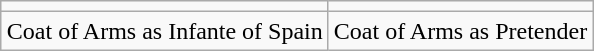<table class="wikitable" style="text-align:center; margin:auto">
<tr>
<td></td>
<td></td>
</tr>
<tr>
<td>Coat of Arms as Infante of Spain</td>
<td>Coat of Arms as Pretender</td>
</tr>
</table>
